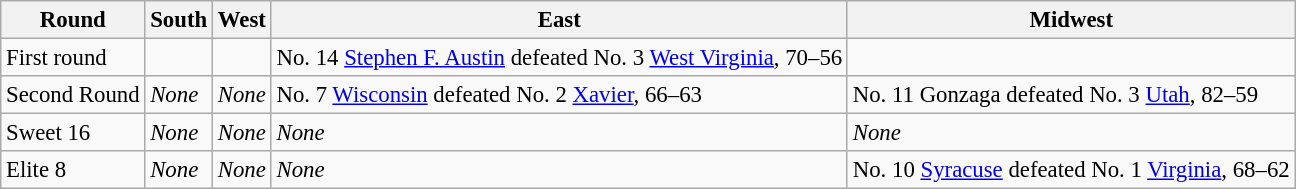<table class="wikitable" style="text-align:left; font-size: 95%;">
<tr>
<th>Round</th>
<th>South</th>
<th>West</th>
<th>East</th>
<th>Midwest</th>
</tr>
<tr>
<td>First round</td>
<td></td>
<td></td>
<td>No. 14 <a href='#'>Stephen F. Austin</a> defeated No. 3 <a href='#'>West Virginia</a>, 70–56</td>
<td></td>
</tr>
<tr>
<td>Second Round</td>
<td><em>None</em></td>
<td><em>None</em></td>
<td>No. 7 <a href='#'>Wisconsin</a> defeated No. 2 <a href='#'>Xavier</a>, 66–63</td>
<td>No. 11 Gonzaga defeated No. 3 <a href='#'>Utah</a>, 82–59</td>
</tr>
<tr>
<td>Sweet 16</td>
<td><em>None</em></td>
<td><em>None</em></td>
<td><em>None</em></td>
<td><em>None</em></td>
</tr>
<tr>
<td>Elite 8</td>
<td><em>None</em></td>
<td><em>None</em></td>
<td><em>None</em></td>
<td>No. 10 <a href='#'>Syracuse</a> defeated No. 1 <a href='#'>Virginia</a>, 68–62</td>
</tr>
</table>
